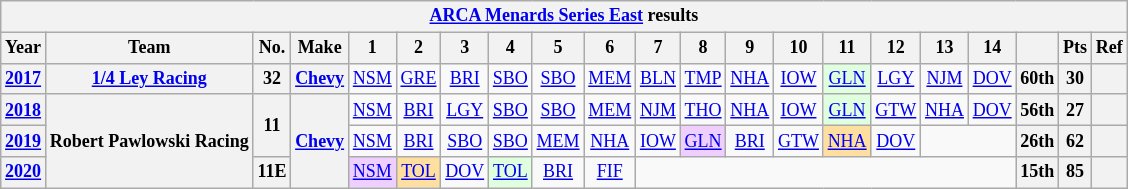<table class="wikitable" style="text-align:center; font-size:75%">
<tr>
<th colspan="23"><a href='#'>ARCA Menards Series East</a> results</th>
</tr>
<tr>
<th>Year</th>
<th>Team</th>
<th>No.</th>
<th>Make</th>
<th>1</th>
<th>2</th>
<th>3</th>
<th>4</th>
<th>5</th>
<th>6</th>
<th>7</th>
<th>8</th>
<th>9</th>
<th>10</th>
<th>11</th>
<th>12</th>
<th>13</th>
<th>14</th>
<th></th>
<th>Pts</th>
<th>Ref</th>
</tr>
<tr>
<th><a href='#'>2017</a></th>
<th><a href='#'>1/4 Ley Racing</a></th>
<th>32</th>
<th><a href='#'>Chevy</a></th>
<td><a href='#'>NSM</a></td>
<td><a href='#'>GRE</a></td>
<td><a href='#'>BRI</a></td>
<td><a href='#'>SBO</a></td>
<td><a href='#'>SBO</a></td>
<td><a href='#'>MEM</a></td>
<td><a href='#'>BLN</a></td>
<td><a href='#'>TMP</a></td>
<td><a href='#'>NHA</a></td>
<td><a href='#'>IOW</a></td>
<td style="background:#DFFFDF;"><a href='#'>GLN</a><br></td>
<td><a href='#'>LGY</a></td>
<td><a href='#'>NJM</a></td>
<td><a href='#'>DOV</a></td>
<th>60th</th>
<th>30</th>
<th></th>
</tr>
<tr>
<th><a href='#'>2018</a></th>
<th rowspan=3>Robert Pawlowski Racing</th>
<th rowspan=2>11</th>
<th rowspan=3><a href='#'>Chevy</a></th>
<td><a href='#'>NSM</a></td>
<td><a href='#'>BRI</a></td>
<td><a href='#'>LGY</a></td>
<td><a href='#'>SBO</a></td>
<td><a href='#'>SBO</a></td>
<td><a href='#'>MEM</a></td>
<td><a href='#'>NJM</a></td>
<td><a href='#'>THO</a></td>
<td><a href='#'>NHA</a></td>
<td><a href='#'>IOW</a></td>
<td style="background:#DFFFDF;"><a href='#'>GLN</a><br></td>
<td><a href='#'>GTW</a></td>
<td><a href='#'>NHA</a></td>
<td><a href='#'>DOV</a></td>
<th>56th</th>
<th>27</th>
<th></th>
</tr>
<tr>
<th><a href='#'>2019</a></th>
<td><a href='#'>NSM</a></td>
<td><a href='#'>BRI</a></td>
<td><a href='#'>SBO</a></td>
<td><a href='#'>SBO</a></td>
<td><a href='#'>MEM</a></td>
<td><a href='#'>NHA</a></td>
<td><a href='#'>IOW</a></td>
<td style="background:#EFCFFF;"><a href='#'>GLN</a><br></td>
<td><a href='#'>BRI</a></td>
<td><a href='#'>GTW</a></td>
<td style="background:#FFDF9F;"><a href='#'>NHA</a><br></td>
<td><a href='#'>DOV</a></td>
<td colspan=2></td>
<th>26th</th>
<th>62</th>
<th></th>
</tr>
<tr>
<th><a href='#'>2020</a></th>
<th>11E</th>
<td style="background:#EFCFFF;"><a href='#'>NSM</a><br></td>
<td style="background:#FFDF9F;"><a href='#'>TOL</a><br></td>
<td><a href='#'>DOV</a></td>
<td style="background:#DFFFDF;"><a href='#'>TOL</a><br></td>
<td><a href='#'>BRI</a></td>
<td><a href='#'>FIF</a></td>
<td colspan=8></td>
<th>15th</th>
<th>85</th>
<th></th>
</tr>
</table>
